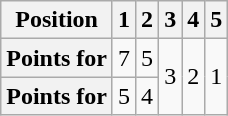<table class="wikitable floatright" style="text-align: center">
<tr>
<th scope="col">Position</th>
<th scope="col">1</th>
<th scope="col">2</th>
<th scope="col">3</th>
<th scope="col">4</th>
<th scope="col">5</th>
</tr>
<tr>
<th scope="row">Points for </th>
<td>7</td>
<td>5</td>
<td rowspan=2>3</td>
<td rowspan=2>2</td>
<td rowspan=2>1</td>
</tr>
<tr>
<th scope="row">Points for </th>
<td>5</td>
<td>4</td>
</tr>
</table>
